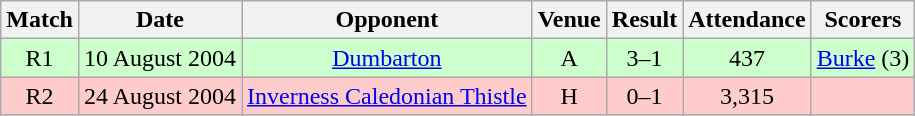<table class="wikitable" style="font-size:100%; text-align:center">
<tr>
<th>Match</th>
<th>Date</th>
<th>Opponent</th>
<th>Venue</th>
<th>Result</th>
<th>Attendance</th>
<th>Scorers</th>
</tr>
<tr style="background: #CCFFCC;">
<td>R1</td>
<td>10 August 2004</td>
<td><a href='#'>Dumbarton</a></td>
<td>A</td>
<td>3–1</td>
<td>437</td>
<td><a href='#'>Burke</a> (3)</td>
</tr>
<tr style="background: #FFCCCC;">
<td>R2</td>
<td>24 August 2004</td>
<td><a href='#'>Inverness Caledonian Thistle</a></td>
<td>H</td>
<td>0–1</td>
<td>3,315</td>
<td></td>
</tr>
</table>
